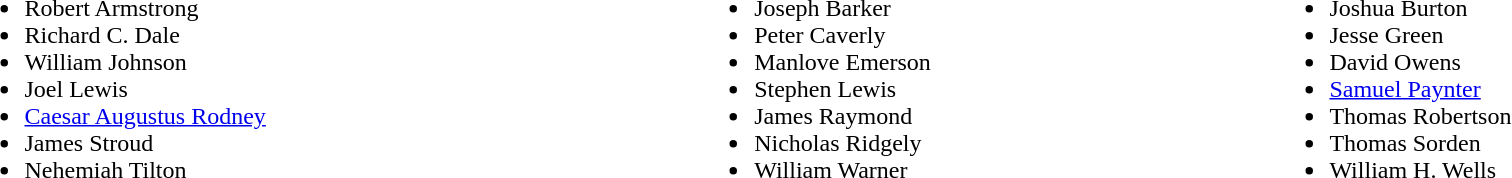<table width=100%>
<tr valign=top>
<td><br><ul><li>Robert Armstrong</li><li>Richard C. Dale</li><li>William Johnson</li><li>Joel Lewis</li><li><a href='#'>Caesar Augustus Rodney</a></li><li>James Stroud</li><li>Nehemiah Tilton</li></ul></td>
<td><br><ul><li>Joseph Barker</li><li>Peter Caverly</li><li>Manlove Emerson</li><li>Stephen Lewis</li><li>James Raymond</li><li>Nicholas Ridgely</li><li>William Warner</li></ul></td>
<td><br><ul><li>Joshua Burton</li><li>Jesse Green</li><li>David Owens</li><li><a href='#'>Samuel Paynter</a></li><li>Thomas Robertson</li><li>Thomas Sorden</li><li>William H. Wells</li></ul></td>
</tr>
</table>
